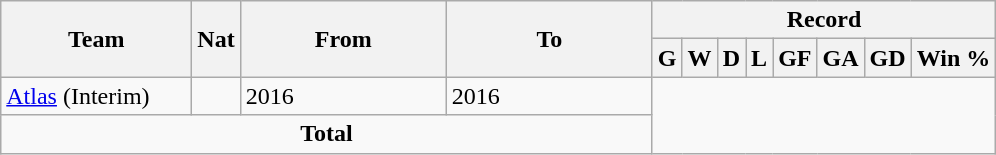<table class="wikitable" style="text-align: center">
<tr>
<th rowspan="2" style="width:120px;">Team</th>
<th rowspan="2" style="width:10px;">Nat</th>
<th rowspan="2" style="width:130px;">From</th>
<th rowspan="2" style="width:130px;">To</th>
<th colspan="8">Record</th>
</tr>
<tr>
<th>G</th>
<th>W</th>
<th>D</th>
<th>L</th>
<th>GF</th>
<th>GA</th>
<th>GD</th>
<th>Win %</th>
</tr>
<tr>
<td style="text-align:left;"><a href='#'>Atlas</a> (Interim)</td>
<td></td>
<td style="text-align:left;">2016</td>
<td align="left">2016<br></td>
</tr>
<tr>
<td colspan="4"><strong>Total</strong><br></td>
</tr>
</table>
